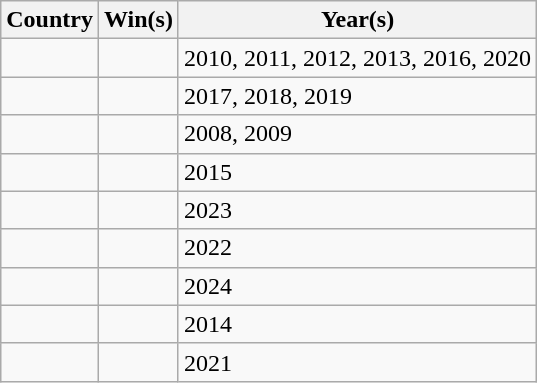<table class="sortable wikitable plainrowheaders">
<tr>
<th>Country</th>
<th>Win(s)</th>
<th>Year(s)</th>
</tr>
<tr>
<td></td>
<td align="center"></td>
<td>2010, 2011, 2012, 2013, 2016, 2020</td>
</tr>
<tr>
<td></td>
<td align="center"></td>
<td>2017, 2018, 2019</td>
</tr>
<tr>
<td></td>
<td align="center"></td>
<td>2008, 2009</td>
</tr>
<tr>
<td></td>
<td align="center"></td>
<td>2015</td>
</tr>
<tr>
<td></td>
<td align="center"></td>
<td>2023</td>
</tr>
<tr>
<td></td>
<td align="center"></td>
<td>2022</td>
</tr>
<tr>
<td></td>
<td align="center"></td>
<td>2024</td>
</tr>
<tr>
<td></td>
<td align="center"></td>
<td>2014</td>
</tr>
<tr>
<td></td>
<td align="center"></td>
<td>2021</td>
</tr>
</table>
